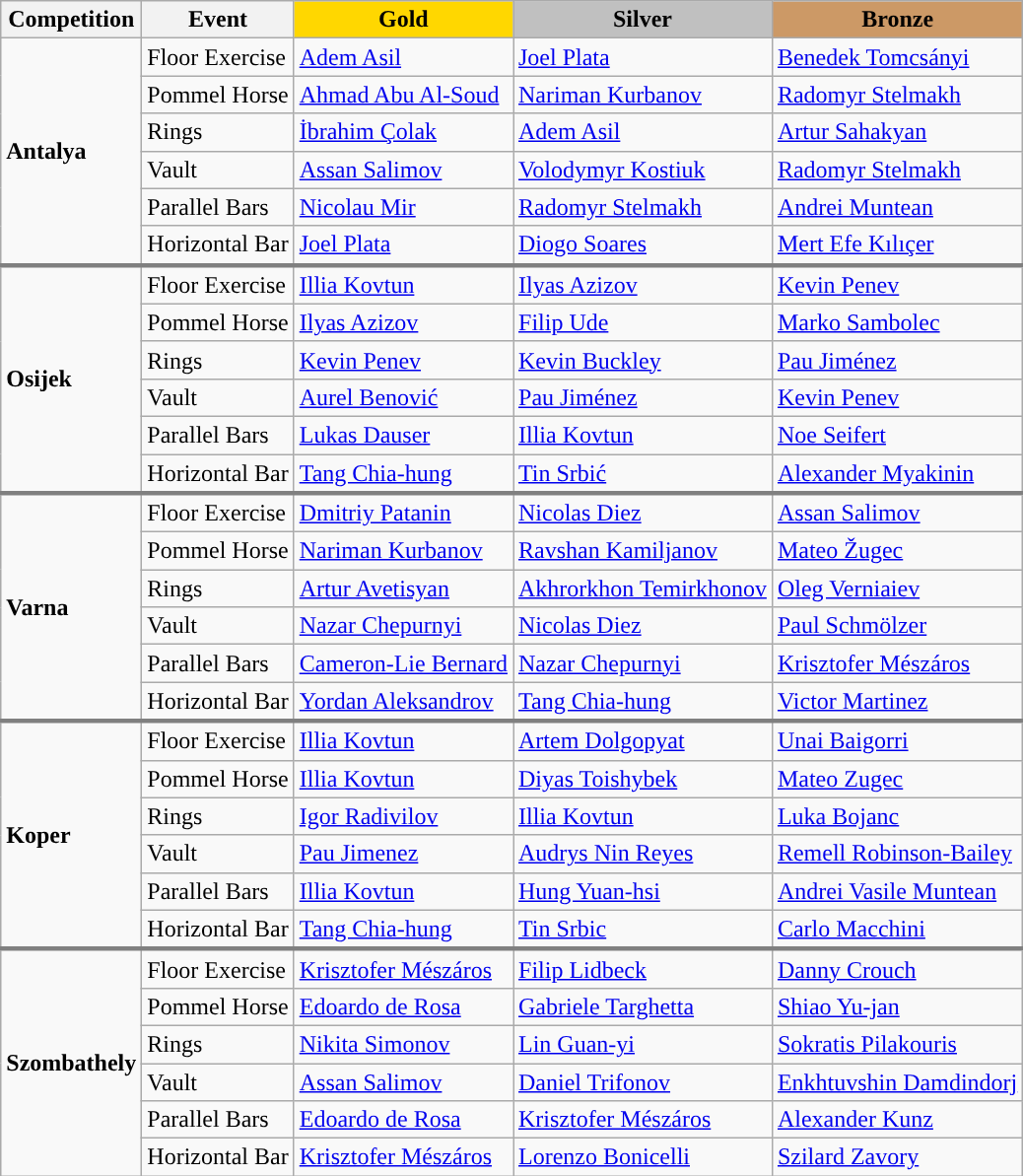<table class="wikitable">
<tr>
<th style="text-align:center;">Competition</th>
<th style="text-align:center;">Event</th>
<td style="text-align:center; background:gold;"><strong>Gold</strong></td>
<td style="text-align:center; background:silver;"><strong>Silver</strong></td>
<td style="text-align:center; background:#c96;"><strong>Bronze</strong></td>
</tr>
<tr>
<td rowspan=6><strong>Antalya</strong></td>
<td>Floor Exercise</td>
<td> <a href='#'>Adem Asil</a></td>
<td> <a href='#'>Joel Plata</a></td>
<td> <a href='#'>Benedek Tomcsányi</a></td>
</tr>
<tr>
<td>Pommel Horse</td>
<td> <a href='#'>Ahmad Abu Al-Soud</a></td>
<td> <a href='#'>Nariman Kurbanov</a></td>
<td> <a href='#'>Radomyr Stelmakh</a></td>
</tr>
<tr>
<td>Rings</td>
<td> <a href='#'>İbrahim Çolak</a></td>
<td> <a href='#'>Adem Asil</a></td>
<td> <a href='#'>Artur Sahakyan</a></td>
</tr>
<tr>
<td>Vault</td>
<td> <a href='#'>Assan Salimov</a></td>
<td> <a href='#'>Volodymyr Kostiuk</a></td>
<td> <a href='#'>Radomyr Stelmakh</a></td>
</tr>
<tr>
<td>Parallel Bars</td>
<td> <a href='#'>Nicolau Mir</a></td>
<td> <a href='#'>Radomyr Stelmakh</a></td>
<td> <a href='#'>Andrei Muntean</a></td>
</tr>
<tr>
<td>Horizontal Bar</td>
<td> <a href='#'>Joel Plata</a></td>
<td> <a href='#'>Diogo Soares</a></td>
<td> <a href='#'>Mert Efe Kılıçer</a></td>
</tr>
<tr style="border-top: 3px solid grey;">
<td rowspan=6><strong>Osijek</strong></td>
<td>Floor Exercise</td>
<td> <a href='#'>Illia Kovtun</a></td>
<td> <a href='#'>Ilyas Azizov</a></td>
<td> <a href='#'>Kevin Penev</a></td>
</tr>
<tr>
<td>Pommel Horse</td>
<td> <a href='#'>Ilyas Azizov</a></td>
<td> <a href='#'>Filip Ude</a></td>
<td> <a href='#'>Marko Sambolec</a></td>
</tr>
<tr>
<td>Rings</td>
<td> <a href='#'>Kevin Penev</a></td>
<td> <a href='#'>Kevin Buckley</a></td>
<td> <a href='#'>Pau Jiménez</a></td>
</tr>
<tr>
<td>Vault</td>
<td> <a href='#'>Aurel Benović</a></td>
<td> <a href='#'>Pau Jiménez</a></td>
<td> <a href='#'>Kevin Penev</a></td>
</tr>
<tr>
<td>Parallel Bars</td>
<td> <a href='#'>Lukas Dauser</a></td>
<td> <a href='#'>Illia Kovtun</a></td>
<td> <a href='#'>Noe Seifert</a></td>
</tr>
<tr>
<td>Horizontal Bar</td>
<td> <a href='#'>Tang Chia-hung</a></td>
<td> <a href='#'>Tin Srbić</a></td>
<td> <a href='#'>Alexander Myakinin</a></td>
</tr>
<tr style="border-top: 3px solid grey;">
<td rowspan=6><strong>Varna</strong></td>
<td>Floor Exercise</td>
<td> <a href='#'>Dmitriy Patanin</a></td>
<td> <a href='#'>Nicolas Diez</a></td>
<td> <a href='#'>Assan Salimov</a></td>
</tr>
<tr>
<td>Pommel Horse</td>
<td> <a href='#'>Nariman Kurbanov</a></td>
<td> <a href='#'>Ravshan Kamiljanov</a></td>
<td> <a href='#'>Mateo Žugec</a></td>
</tr>
<tr>
<td>Rings</td>
<td> <a href='#'>Artur Avetisyan</a></td>
<td> <a href='#'>Akhrorkhon Temirkhonov</a></td>
<td> <a href='#'>Oleg Verniaiev</a></td>
</tr>
<tr>
<td>Vault</td>
<td> <a href='#'>Nazar Chepurnyi</a></td>
<td> <a href='#'>Nicolas Diez</a></td>
<td> <a href='#'>Paul Schmölzer</a></td>
</tr>
<tr>
<td>Parallel Bars</td>
<td> <a href='#'>Cameron-Lie Bernard</a></td>
<td> <a href='#'>Nazar Chepurnyi</a></td>
<td> <a href='#'>Krisztofer Mészáros</a></td>
</tr>
<tr>
<td>Horizontal Bar</td>
<td> <a href='#'>Yordan Aleksandrov</a></td>
<td> <a href='#'>Tang Chia-hung</a></td>
<td> <a href='#'>Victor Martinez</a></td>
</tr>
<tr style="border-top: 3px solid grey;">
<td rowspan=6><strong>Koper</strong></td>
<td>Floor Exercise</td>
<td> <a href='#'>Illia Kovtun</a></td>
<td> <a href='#'>Artem Dolgopyat</a></td>
<td> <a href='#'>Unai Baigorri</a></td>
</tr>
<tr>
<td>Pommel Horse</td>
<td> <a href='#'>Illia Kovtun</a></td>
<td> <a href='#'>Diyas Toishybek</a></td>
<td> <a href='#'>Mateo Zugec</a></td>
</tr>
<tr>
<td>Rings</td>
<td> <a href='#'>Igor Radivilov</a></td>
<td> <a href='#'>Illia Kovtun</a></td>
<td> <a href='#'>Luka Bojanc</a></td>
</tr>
<tr>
<td>Vault</td>
<td> <a href='#'>Pau Jimenez</a></td>
<td> <a href='#'>Audrys Nin Reyes</a></td>
<td> <a href='#'>Remell Robinson-Bailey</a></td>
</tr>
<tr>
<td>Parallel Bars</td>
<td> <a href='#'>Illia Kovtun</a></td>
<td> <a href='#'>Hung Yuan-hsi</a></td>
<td> <a href='#'>Andrei Vasile Muntean</a></td>
</tr>
<tr>
<td>Horizontal Bar</td>
<td> <a href='#'>Tang Chia-hung</a></td>
<td> <a href='#'>Tin Srbic</a></td>
<td> <a href='#'>Carlo Macchini</a></td>
</tr>
<tr style="border-top: 3px solid grey;">
<td rowspan=6><strong>Szombathely</strong></td>
<td>Floor Exercise</td>
<td> <a href='#'>Krisztofer Mészáros</a></td>
<td> <a href='#'>Filip Lidbeck</a></td>
<td> <a href='#'>Danny Crouch</a></td>
</tr>
<tr>
<td>Pommel Horse</td>
<td> <a href='#'>Edoardo de Rosa</a></td>
<td> <a href='#'>Gabriele Targhetta</a></td>
<td> <a href='#'>Shiao Yu-jan</a></td>
</tr>
<tr>
<td>Rings</td>
<td> <a href='#'>Nikita Simonov</a></td>
<td> <a href='#'>Lin Guan-yi</a></td>
<td> <a href='#'>Sokratis Pilakouris</a></td>
</tr>
<tr>
<td>Vault</td>
<td> <a href='#'>Assan Salimov</a></td>
<td> <a href='#'>Daniel Trifonov</a></td>
<td> <a href='#'>Enkhtuvshin Damdindorj</a></td>
</tr>
<tr>
<td>Parallel Bars</td>
<td> <a href='#'>Edoardo de Rosa</a></td>
<td> <a href='#'>Krisztofer Mészáros</a></td>
<td> <a href='#'>Alexander Kunz</a></td>
</tr>
<tr>
<td>Horizontal Bar</td>
<td> <a href='#'>Krisztofer Mészáros</a></td>
<td> <a href='#'>Lorenzo Bonicelli</a></td>
<td> <a href='#'>Szilard Zavory</a></td>
</tr>
</table>
